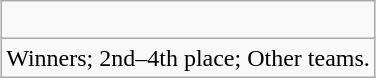<table class="wikitable" style="text-align:center; margin: 1em auto;">
<tr>
<td><br></td>
</tr>
<tr>
<td colspan="2"> Winners;  2nd–4th place;  Other teams.</td>
</tr>
</table>
